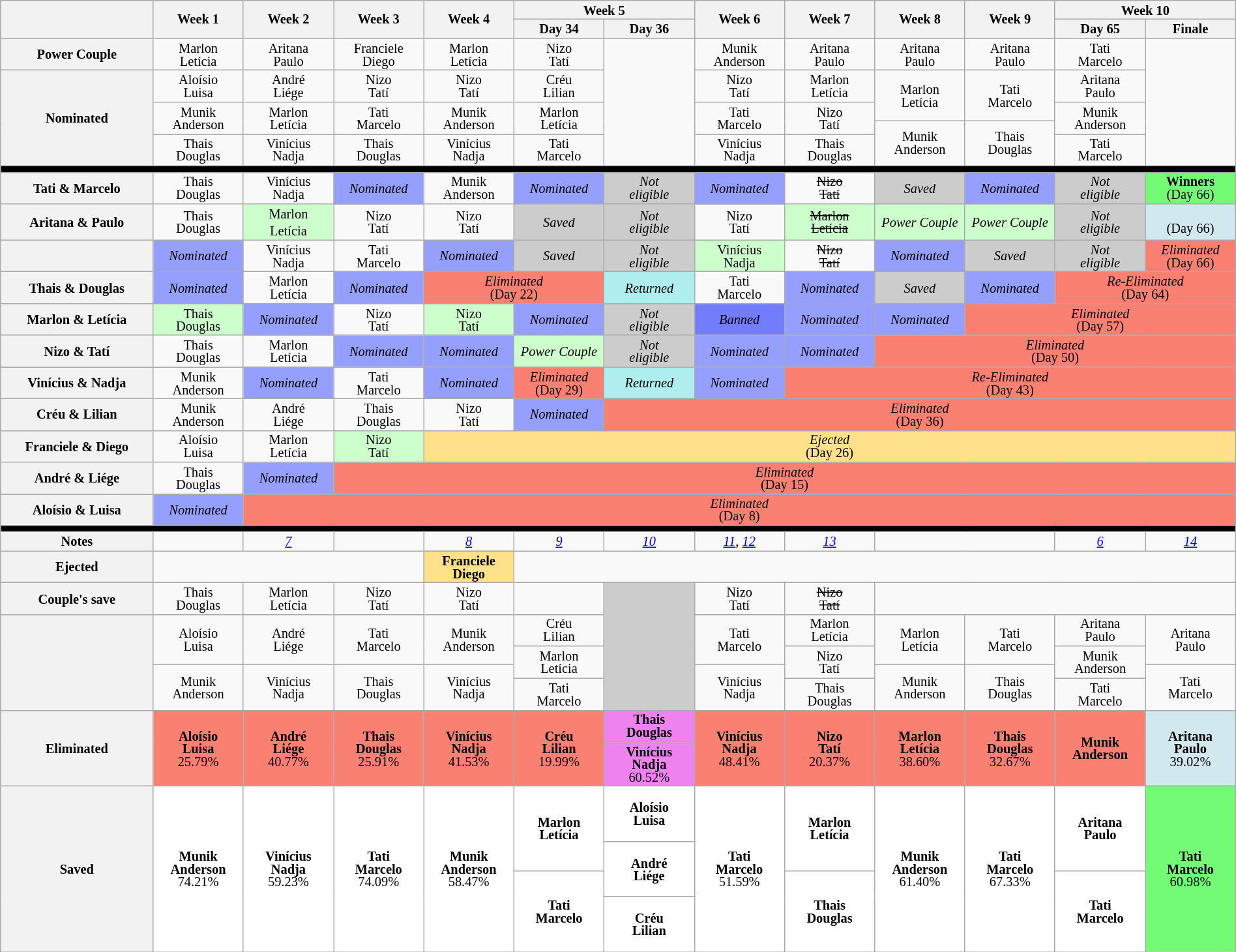<table class="wikitable" style="text-align:center; font-size:85%; width:100%; line-height:13px;">
<tr>
<th rowspan=2 style="width:11.0%"></th>
<th rowspan=2 style="width:06.5%">Week 1</th>
<th rowspan=2 style="width:06.5%">Week 2</th>
<th rowspan=2 style="width:06.5%">Week 3</th>
<th rowspan=2 style="width:06.5%">Week 4</th>
<th colspan=2 style="width:13.0%">Week 5</th>
<th rowspan=2 style="width:06.5%">Week 6</th>
<th rowspan=2 style="width:06.5%">Week 7</th>
<th rowspan=2 style="width:06.5%">Week 8</th>
<th rowspan=2 style="width:06.5%">Week 9</th>
<th colspan=2 style="width:13.0%">Week 10</th>
</tr>
<tr>
<th style="width:06.5%">Day 34</th>
<th style="width:06.5%">Day 36</th>
<th style="width:06.5%">Day 65</th>
<th style="width:06.5%">Finale</th>
</tr>
<tr>
<th>Power Couple</th>
<td>Marlon<br>Letícia</td>
<td>Aritana<br>Paulo</td>
<td>Franciele<br>Diego</td>
<td>Marlon<br>Letícia</td>
<td>Nizo<br>Tatí</td>
<td rowspan=5></td>
<td>Munik<br>Anderson</td>
<td>Aritana<br>Paulo</td>
<td>Aritana<br>Paulo</td>
<td>Aritana<br>Paulo</td>
<td>Tati<br>Marcelo</td>
<td rowspan=5></td>
</tr>
<tr>
<th style="height:80px" rowspan=4>Nominated</th>
<td style="height:25px" rowspan=1>Aloísio<br>Luisa</td>
<td style="height:25px" rowspan=1>André<br>Liége</td>
<td style="height:25px" rowspan=1>Nizo<br>Tatí</td>
<td style="height:25px" rowspan=1>Nizo<br>Tatí</td>
<td style="height:25px" rowspan=1>Créu<br>Lilian</td>
<td style="height:25px" rowspan=1>Nizo<br>Tatí</td>
<td style="height:25px" rowspan=1>Marlon<br>Letícia</td>
<td style="height:45px" rowspan=2>Marlon<br>Letícia</td>
<td style="height:45px" rowspan=2>Tati<br>Marcelo</td>
<td style="height:25px" rowspan=1>Aritana<br>Paulo</td>
</tr>
<tr>
<td style="height:25px" rowspan=2>Munik<br>Anderson</td>
<td style="height:25px" rowspan=2>Marlon<br>Letícia</td>
<td style="height:25px" rowspan=2>Tati<br>Marcelo</td>
<td style="height:25px" rowspan=2>Munik<br>Anderson</td>
<td style="height:25px" rowspan=2>Marlon<br>Letícia</td>
<td style="height:25px" rowspan=2>Tati<br>Marcelo</td>
<td style="height:25px" rowspan=2>Nizo<br>Tatí</td>
<td style="height:25px" rowspan=2>Munik<br>Anderson</td>
</tr>
<tr>
<td style="height:40px" rowspan=2>Munik<br>Anderson</td>
<td style="height:40px" rowspan=2>Thais<br>Douglas</td>
</tr>
<tr>
<td style="height:25px" rowspan=1>Thais<br>Douglas</td>
<td style="height:25px" rowspan=1>Vinícius<br>Nadja</td>
<td style="height:25px" rowspan=1>Thais<br>Douglas</td>
<td style="height:25px" rowspan=1>Vinícius<br>Nadja</td>
<td style="height:25px" rowspan=1>Tati<br>Marcelo</td>
<td style="height:25px" rowspan=1>Vinícius<br>Nadja</td>
<td style="height:25px" rowspan=1>Thais<br>Douglas</td>
<td style="height:25px" rowspan=1>Tati<br>Marcelo</td>
</tr>
<tr>
<td bgcolor=000000 colspan=13></td>
</tr>
<tr>
<th>Tati & Marcelo</th>
<td>Thais<br>Douglas</td>
<td>Vinícius<br>Nadja</td>
<td bgcolor=959FFD><em>Nominated</em></td>
<td>Munik<br>Anderson</td>
<td bgcolor=959FFD><em>Nominated</em></td>
<td bgcolor=CCCCCC><em>Not<br>eligible</em></td>
<td bgcolor=959FFD><em>Nominated</em></td>
<td><s>Nizo<br>Tatí</s></td>
<td bgcolor=CCCCCC><em>Saved</em></td>
<td bgcolor=959FFD><em>Nominated</em></td>
<td bgcolor=CCCCCC><em>Not<br>eligible</em></td>
<td bgcolor=73FB76><strong>Winners</strong><br>(Day 66)</td>
</tr>
<tr>
<th>Aritana & Paulo</th>
<td>Thais<br>Douglas</td>
<td bgcolor="ccffcc">Marlon<br>Letícia <sup></sup></td>
<td>Nizo<br>Tatí</td>
<td>Nizo<br>Tatí</td>
<td bgcolor=CCCCCC><em>Saved</em></td>
<td bgcolor=CCCCCC><em>Not<br>eligible</em></td>
<td>Nizo<br>Tatí</td>
<td bgcolor="ccffcc"><s>Marlon<br>Letícia</s></td>
<td bgcolor="ccffcc"><em>Power Couple</em></td>
<td bgcolor="ccffcc"><em>Power Couple</em></td>
<td bgcolor=CCCCCC><em>Not<br>eligible</em></td>
<td bgcolor=D1E8EF><strong></strong><br>(Day 66)</td>
</tr>
<tr>
<th></th>
<td bgcolor=959FFD><em>Nominated</em></td>
<td>Vinícius<br>Nadja</td>
<td>Tati<br>Marcelo</td>
<td bgcolor=959FFD><em>Nominated</em></td>
<td bgcolor=CCCCCC><em>Saved</em></td>
<td bgcolor=CCCCCC><em>Not<br>eligible</em></td>
<td bgcolor="ccffcc">Vinícius<br>Nadja</td>
<td><s>Nizo<br>Tatí</s></td>
<td bgcolor=959FFD><em>Nominated</em></td>
<td bgcolor=CCCCCC><em>Saved</em></td>
<td bgcolor=CCCCCC><em>Not<br>eligible</em></td>
<td bgcolor=FA8072><em>Eliminated</em><br>(Day 66)</td>
</tr>
<tr>
<th>Thais & Douglas</th>
<td bgcolor=959FFD><em>Nominated</em></td>
<td>Marlon<br>Letícia</td>
<td bgcolor=959FFD><em>Nominated</em></td>
<td bgcolor=FA8072 colspan=2><em>Eliminated</em><br>(Day 22)</td>
<td bgcolor=AFEEEE><em>Returned</em></td>
<td>Tati<br>Marcelo</td>
<td bgcolor=959FFD><em>Nominated</em></td>
<td bgcolor=CCCCCC><em>Saved</em></td>
<td bgcolor=959FFD><em>Nominated</em></td>
<td bgcolor=FA8072 colspan=2><em>Re-Eliminated</em><br>(Day 64)</td>
</tr>
<tr>
<th>Marlon & Letícia</th>
<td bgcolor="ccffcc">Thais<br>Douglas</td>
<td bgcolor=959FFD><em>Nominated</em></td>
<td>Nizo<br>Tatí</td>
<td bgcolor="ccffcc">Nizo<br>Tatí</td>
<td bgcolor=959FFD><em>Nominated</em></td>
<td bgcolor=CCCCCC><em>Not<br>eligible</em></td>
<td bgcolor=737DFB><em>Banned</em></td>
<td bgcolor=959FFD><em>Nominated</em></td>
<td bgcolor=959FFD><em>Nominated</em></td>
<td bgcolor=FA8072 colspan=3><em>Eliminated</em><br>(Day 57)</td>
</tr>
<tr>
<th>Nizo & Tatí</th>
<td>Thais<br>Douglas</td>
<td>Marlon<br>Letícia</td>
<td bgcolor=959FFD><em>Nominated</em></td>
<td bgcolor=959FFD><em>Nominated</em></td>
<td bgcolor="ccffcc"><em>Power Couple</em></td>
<td bgcolor=CCCCCC><em>Not<br>eligible</em></td>
<td bgcolor=959FFD><em>Nominated</em></td>
<td bgcolor=959FFD><em>Nominated</em></td>
<td bgcolor=FA8072 colspan=4><em>Eliminated</em><br>(Day 50)</td>
</tr>
<tr>
<th>Vinícius & Nadja</th>
<td>Munik<br>Anderson</td>
<td bgcolor=959FFD><em>Nominated</em></td>
<td>Tati<br>Marcelo</td>
<td bgcolor=959FFD><em>Nominated</em></td>
<td bgcolor=FA8072><em>Eliminated</em><br>(Day 29)</td>
<td bgcolor=AFEEEE><em>Returned</em></td>
<td bgcolor=959FFD><em>Nominated</em></td>
<td bgcolor=FA8072 colspan=5><em>Re-Eliminated</em><br>(Day 43)</td>
</tr>
<tr>
<th>Créu & Lilian</th>
<td>Munik<br>Anderson</td>
<td>André<br>Liége</td>
<td>Thais<br>Douglas</td>
<td>Nizo<br>Tatí</td>
<td bgcolor=959FFD><em>Nominated</em></td>
<td bgcolor=FA8072 colspan=7><em>Eliminated</em><br>(Day 36)</td>
</tr>
<tr>
<th>Franciele & Diego</th>
<td>Aloísio<br>Luisa</td>
<td>Marlon<br>Letícia</td>
<td bgcolor="ccffcc">Nizo<br>Tatí</td>
<td bgcolor=FFE08B colspan=9><em>Ejected</em><br>(Day 26)</td>
</tr>
<tr>
<th>André & Liége</th>
<td>Thais<br>Douglas</td>
<td bgcolor=959FFD><em>Nominated</em></td>
<td bgcolor=FA8072 colspan=10><em>Eliminated</em><br>(Day 15)</td>
</tr>
<tr>
<th>Aloísio & Luisa</th>
<td bgcolor=959FFD><em>Nominated</em></td>
<td bgcolor=FA8072 colspan=11><em>Eliminated</em><br>(Day 8)</td>
</tr>
<tr>
<td bgcolor=000000 colspan=13></td>
</tr>
<tr>
<th>Notes</th>
<td></td>
<td><em><a href='#'>7</a></em></td>
<td></td>
<td><em><a href='#'>8</a></em></td>
<td><em><a href='#'>9</a></em></td>
<td><em><a href='#'>10</a></em></td>
<td><em><a href='#'>11</a></em>, <em><a href='#'>12</a></em></td>
<td><em><a href='#'>13</a></em></td>
<td colspan=2></td>
<td><em><a href='#'>6</a></em></td>
<td><em><a href='#'>14</a></em></td>
</tr>
<tr>
<th>Ejected</th>
<td colspan=3></td>
<td bgcolor=FFE08B><strong>Franciele<br>Diego</strong></td>
<td colspan=8></td>
</tr>
<tr>
<th>Couple's save</th>
<td>Thais<br>Douglas</td>
<td>Marlon<br>Letícia</td>
<td>Nizo<br>Tatí</td>
<td>Nizo<br>Tatí</td>
<td></td>
<td bgcolor=CCCCCC rowspan=5></td>
<td>Nizo<br>Tatí</td>
<td><s>Nizo<br>Tatí</s></td>
<td colspan=4></td>
</tr>
<tr>
<th style="height:80px" rowspan=4></th>
<td style="height:45px" rowspan=2>Aloísio<br>Luisa</td>
<td style="height:45px" rowspan=2>André<br>Liége</td>
<td style="height:45px" rowspan=2>Tati<br>Marcelo</td>
<td style="height:45px" rowspan=2>Munik<br>Anderson</td>
<td style="height:25px" rowspan=1>Créu<br>Lilian</td>
<td style="height:45px" rowspan=2>Tati<br>Marcelo</td>
<td style="height:25px" rowspan=1>Marlon<br>Letícia</td>
<td style="height:45px" rowspan=2>Marlon<br>Letícia</td>
<td style="height:45px" rowspan=2>Tati<br>Marcelo</td>
<td style="height:25px" rowspan=1>Aritana<br>Paulo</td>
<td style="height:45px" rowspan=2>Aritana<br>Paulo</td>
</tr>
<tr>
<td style="height:25px" rowspan=2>Marlon<br>Letícia</td>
<td style="height:25px" rowspan=2>Nizo<br>Tatí</td>
<td style="height:25px" rowspan=2>Munik<br>Anderson</td>
</tr>
<tr>
<td style="height:40px" rowspan=2>Munik<br>Anderson</td>
<td style="height:40px" rowspan=2>Vinícius<br>Nadja</td>
<td style="height:40px" rowspan=2>Thais<br>Douglas</td>
<td style="height:40px" rowspan=2>Vinícius<br>Nadja</td>
<td style="height:40px" rowspan=2>Vinícius<br>Nadja</td>
<td style="height:40px" rowspan=2>Munik<br>Anderson</td>
<td style="height:40px" rowspan=2>Thais<br>Douglas</td>
<td style="height:40px" rowspan=2>Tati<br>Marcelo</td>
</tr>
<tr>
<td style="height:25px" rowspan=1>Tati<br>Marcelo</td>
<td style="height:25px" rowspan=1>Thais<br>Douglas</td>
<td style="height:25px" rowspan=1>Tati<br>Marcelo</td>
</tr>
<tr>
<th rowspan=2>Eliminated</th>
<td bgcolor=FA8072 rowspan=2><strong>Aloísio<br>Luisa</strong><br>25.79%<br></td>
<td bgcolor=FA8072 rowspan=2><strong>André<br>Liége</strong><br>40.77%<br></td>
<td bgcolor=FA8072 rowspan=2><strong>Thais<br>Douglas</strong><br>25.91%<br></td>
<td bgcolor=FA8072 rowspan=2><strong>Vinícius<br>Nadja</strong><br>41.53%<br></td>
<td bgcolor=FA8072 rowspan=2><strong>Créu<br>Lilian</strong><br>19.99%<br></td>
<td bgcolor=EE82EE rowspan=1><strong>Thais<br>Douglas</strong><br></td>
<td bgcolor=FA8072 rowspan=2><strong>Vinícius<br>Nadja</strong><br>48.41%<br></td>
<td bgcolor=FA8072 rowspan=2><strong>Nizo<br>Tatí</strong><br>20.37%<br></td>
<td bgcolor=FA8072 rowspan=2><strong>Marlon<br>Letícia</strong><br>38.60%<br></td>
<td bgcolor=FA8072 rowspan=2><strong>Thais<br>Douglas</strong><br>32.67%<br></td>
<td bgcolor=FA8072 rowspan=2><strong>Munik<br>Anderson</strong><br></td>
<td bgcolor=D1E8EF rowspan=2><strong>Aritana<br>Paulo</strong><br>39.02%<br></td>
</tr>
<tr>
<td bgcolor=EE82EE rowspan=1><strong>Vinícius<br>Nadja</strong><br>60.52%<br></td>
</tr>
<tr>
<th style="height:150px" rowspan=4>Saved</th>
<td style="height:150px" bgcolor=FFFFFF rowspan=4><strong>Munik<br>Anderson</strong><br>74.21%<br></td>
<td style="height:150px" bgcolor=FFFFFF rowspan=4><strong>Vinícius<br>Nadja</strong><br>59.23%<br></td>
<td style="height:150px" bgcolor=FFFFFF rowspan=4><strong>Tati<br>Marcelo</strong><br>74.09%<br></td>
<td style="height:150px" bgcolor=FFFFFF rowspan=4><strong>Munik<br>Anderson</strong><br>58.47%<br></td>
<td style="height:80px" bgcolor=FFFFFF rowspan=2><strong>Marlon<br>Letícia</strong><br></td>
<td style="height:50px" bgcolor=FFFFFF rowspan=1><strong>Aloísio<br>Luisa</strong><br></td>
<td style="height:150px" bgcolor=FFFFFF rowspan=4><strong>Tati<br>Marcelo</strong><br>51.59%<br></td>
<td style="height:80px" bgcolor=FFFFFF rowspan=2><strong>Marlon<br>Letícia</strong><br></td>
<td style="height:150px" bgcolor=FFFFFF rowspan=4><strong>Munik<br>Anderson</strong><br>61.40%<br></td>
<td style="height:150px" bgcolor=FFFFFF rowspan=4><strong>Tati<br>Marcelo</strong><br>67.33%<br></td>
<td style="height:80px" bgcolor=FFFFFF rowspan=2><strong>Aritana<br>Paulo</strong><br></td>
<td style="height:150px" bgcolor=73FB76 rowspan=4><strong>Tati<br>Marcelo</strong><br>60.98%<br></td>
</tr>
<tr>
<td style="height:50px" bgcolor=FFFFFF rowspan=2><strong>André<br>Liége</strong><br></td>
</tr>
<tr>
<td style="height:70px" bgcolor=FFFFFF rowspan=2><strong>Tati<br>Marcelo</strong><br></td>
<td style="height:70px" bgcolor=FFFFFF rowspan=2><strong>Thais<br>Douglas</strong><br></td>
<td style="height:70px" bgcolor=FFFFFF rowspan=2><strong>Tati<br>Marcelo</strong><br></td>
</tr>
<tr>
<td style="height:50px" bgcolor=FFFFFF rowspan=1><strong>Créu<br>Lilian</strong><br></td>
</tr>
</table>
